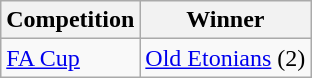<table class="wikitable">
<tr>
<th>Competition</th>
<th>Winner</th>
</tr>
<tr>
<td><a href='#'>FA Cup</a></td>
<td><a href='#'>Old Etonians</a> (2)</td>
</tr>
</table>
